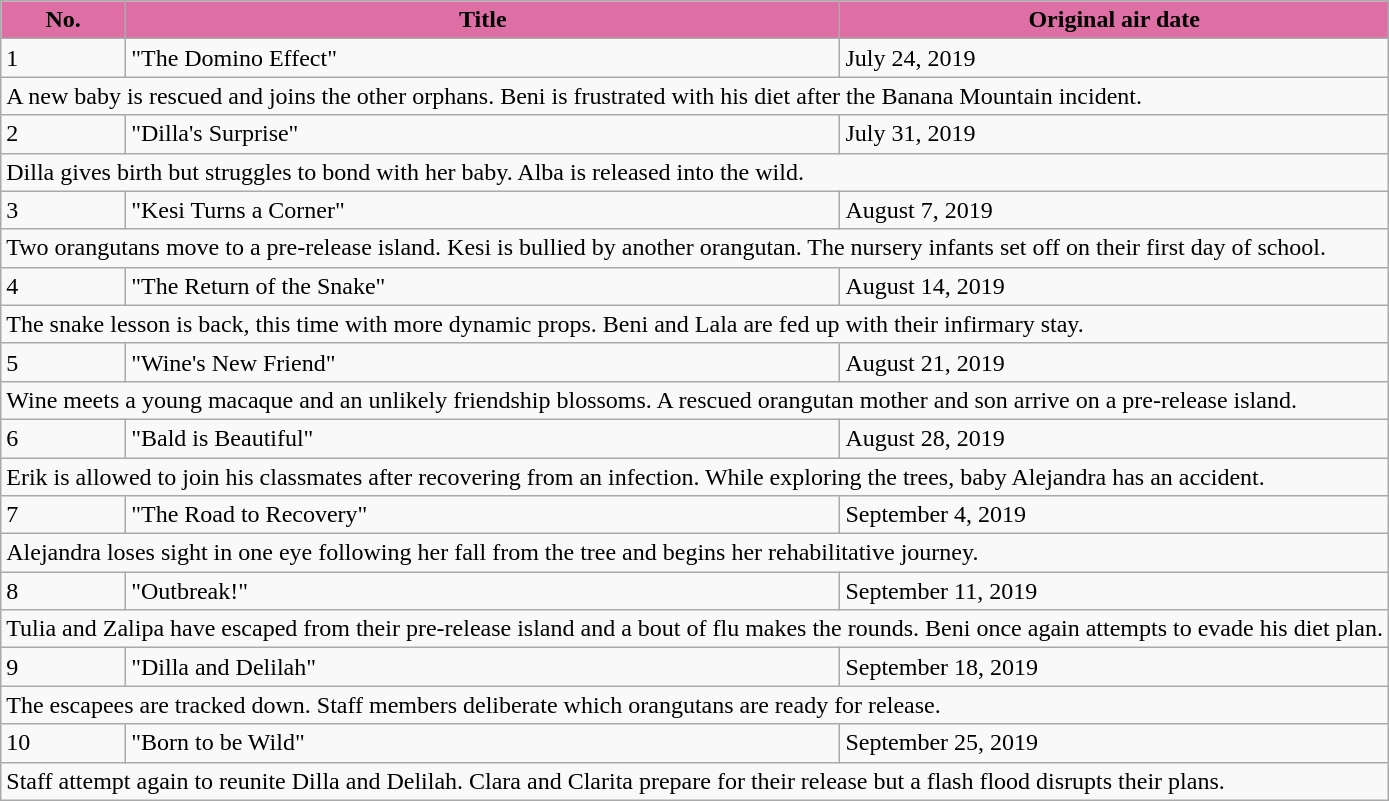<table class="wikitable">
<tr>
<th style="background-color:#de6fa5">No.</th>
<th style="background-color:#de6fa5">Title</th>
<th style="background-color:#de6fa5">Original air date</th>
</tr>
<tr>
<td>1</td>
<td>"The Domino Effect"</td>
<td>July 24, 2019</td>
</tr>
<tr>
<td colspan="3">A new baby is rescued and joins the other orphans. Beni is frustrated with his diet after the Banana Mountain incident.</td>
</tr>
<tr>
<td>2</td>
<td>"Dilla's Surprise"</td>
<td>July 31, 2019</td>
</tr>
<tr>
<td colspan="3">Dilla gives birth but struggles to bond with her baby. Alba is released into the wild.</td>
</tr>
<tr>
<td>3</td>
<td>"Kesi Turns a Corner"</td>
<td>August 7, 2019</td>
</tr>
<tr>
<td colspan="3">Two orangutans move to a pre-release island. Kesi is bullied by another orangutan. The nursery infants set off on their first day of school.</td>
</tr>
<tr>
<td>4</td>
<td>"The Return of the Snake"</td>
<td>August 14, 2019</td>
</tr>
<tr>
<td colspan="3">The snake lesson is back, this time with more dynamic props. Beni and Lala are fed up with their infirmary stay.</td>
</tr>
<tr>
<td>5</td>
<td>"Wine's New Friend"</td>
<td>August 21, 2019</td>
</tr>
<tr>
<td colspan="3">Wine meets a young macaque and an unlikely friendship blossoms. A rescued orangutan mother and son arrive on a pre-release island.</td>
</tr>
<tr>
<td>6</td>
<td>"Bald is Beautiful"</td>
<td>August 28, 2019</td>
</tr>
<tr>
<td colspan="3">Erik is allowed to join his classmates after recovering from an infection. While exploring the trees, baby Alejandra has an accident.</td>
</tr>
<tr>
<td>7</td>
<td>"The Road to Recovery"</td>
<td>September 4, 2019</td>
</tr>
<tr>
<td colspan="3">Alejandra loses sight in one eye following her fall from the tree and begins her rehabilitative journey.</td>
</tr>
<tr>
<td>8</td>
<td>"Outbreak!"</td>
<td>September 11, 2019</td>
</tr>
<tr>
<td colspan="3">Tulia and Zalipa have escaped from their pre-release island and a bout of flu makes the rounds. Beni once again attempts to evade his diet plan.</td>
</tr>
<tr>
<td>9</td>
<td>"Dilla and Delilah"</td>
<td>September 18, 2019</td>
</tr>
<tr>
<td colspan="3">The escapees are tracked down. Staff members deliberate which orangutans are ready for release.</td>
</tr>
<tr>
<td>10</td>
<td>"Born to be Wild"</td>
<td>September 25, 2019</td>
</tr>
<tr>
<td colspan="3">Staff attempt again to reunite Dilla and Delilah. Clara and Clarita prepare for their release but a flash flood disrupts their plans.</td>
</tr>
</table>
